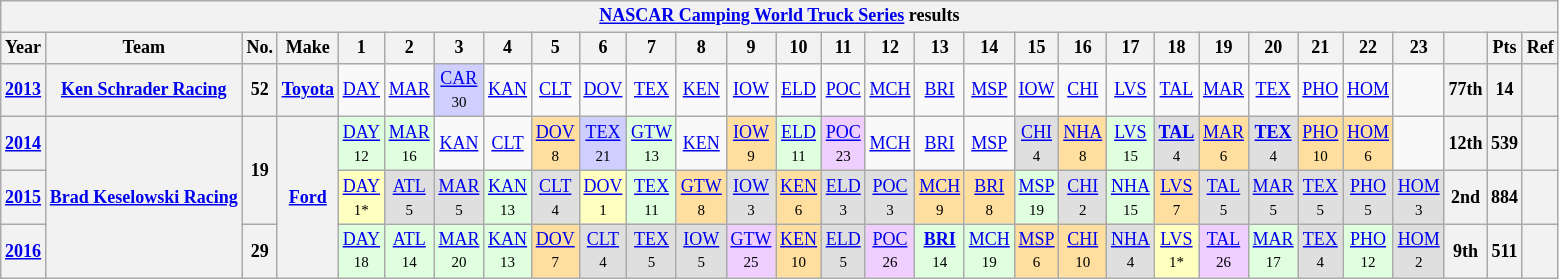<table class="wikitable" style="text-align:center; font-size:75%">
<tr>
<th colspan=30><a href='#'>NASCAR Camping World Truck Series</a> results</th>
</tr>
<tr>
<th>Year</th>
<th>Team</th>
<th>No.</th>
<th>Make</th>
<th>1</th>
<th>2</th>
<th>3</th>
<th>4</th>
<th>5</th>
<th>6</th>
<th>7</th>
<th>8</th>
<th>9</th>
<th>10</th>
<th>11</th>
<th>12</th>
<th>13</th>
<th>14</th>
<th>15</th>
<th>16</th>
<th>17</th>
<th>18</th>
<th>19</th>
<th>20</th>
<th>21</th>
<th>22</th>
<th>23</th>
<th></th>
<th>Pts</th>
<th>Ref</th>
</tr>
<tr>
<th><a href='#'>2013</a></th>
<th><a href='#'>Ken Schrader Racing</a></th>
<th>52</th>
<th><a href='#'>Toyota</a></th>
<td><a href='#'>DAY</a></td>
<td><a href='#'>MAR</a></td>
<td style="background:#CFCFFF;"><a href='#'>CAR</a><br><small>30</small></td>
<td><a href='#'>KAN</a></td>
<td><a href='#'>CLT</a></td>
<td><a href='#'>DOV</a></td>
<td><a href='#'>TEX</a></td>
<td><a href='#'>KEN</a></td>
<td><a href='#'>IOW</a></td>
<td><a href='#'>ELD</a></td>
<td><a href='#'>POC</a></td>
<td><a href='#'>MCH</a></td>
<td><a href='#'>BRI</a></td>
<td><a href='#'>MSP</a></td>
<td><a href='#'>IOW</a></td>
<td><a href='#'>CHI</a></td>
<td><a href='#'>LVS</a></td>
<td><a href='#'>TAL</a></td>
<td><a href='#'>MAR</a></td>
<td><a href='#'>TEX</a></td>
<td><a href='#'>PHO</a></td>
<td><a href='#'>HOM</a></td>
<td></td>
<th>77th</th>
<th>14</th>
<th></th>
</tr>
<tr>
<th><a href='#'>2014</a></th>
<th rowspan=3><a href='#'>Brad Keselowski Racing</a></th>
<th rowspan=2>19</th>
<th rowspan=3><a href='#'>Ford</a></th>
<td style="background:#DFFFDF;"><a href='#'>DAY</a><br><small>12</small></td>
<td style="background:#DFFFDF;"><a href='#'>MAR</a><br><small>16</small></td>
<td><a href='#'>KAN</a></td>
<td><a href='#'>CLT</a></td>
<td style="background:#FFDF9F;"><a href='#'>DOV</a><br><small>8</small></td>
<td style="background:#CFCFFF;"><a href='#'>TEX</a><br><small>21</small></td>
<td style="background:#DFFFDF;"><a href='#'>GTW</a><br><small>13</small></td>
<td><a href='#'>KEN</a></td>
<td style="background:#FFDF9F;"><a href='#'>IOW</a><br><small>9</small></td>
<td style="background:#DFFFDF;"><a href='#'>ELD</a><br><small>11</small></td>
<td style="background:#EFCFFF;"><a href='#'>POC</a><br><small>23</small></td>
<td><a href='#'>MCH</a></td>
<td><a href='#'>BRI</a></td>
<td><a href='#'>MSP</a></td>
<td style="background:#DFDFDF;"><a href='#'>CHI</a><br><small>4</small></td>
<td style="background:#FFDF9F;"><a href='#'>NHA</a><br><small>8</small></td>
<td style="background:#DFFFDF;"><a href='#'>LVS</a><br><small>15</small></td>
<td style="background:#DFDFDF;"><strong><a href='#'>TAL</a></strong><br><small>4</small></td>
<td style="background:#FFDF9F;"><a href='#'>MAR</a><br><small>6</small></td>
<td style="background:#DFDFDF;"><strong><a href='#'>TEX</a></strong><br><small>4</small></td>
<td style="background:#FFDF9F;"><a href='#'>PHO</a><br><small>10</small></td>
<td style="background:#FFDF9F;"><a href='#'>HOM</a><br><small>6</small></td>
<td></td>
<th>12th</th>
<th>539</th>
<th></th>
</tr>
<tr>
<th><a href='#'>2015</a></th>
<td style="background:#FFFFBF;"><a href='#'>DAY</a><br><small>1*</small></td>
<td style="background:#DFDFDF;"><a href='#'>ATL</a><br><small>5</small></td>
<td style="background:#DFDFDF;"><a href='#'>MAR</a><br><small>5</small></td>
<td style="background:#DFFFDF;"><a href='#'>KAN</a><br><small>13</small></td>
<td style="background:#DFDFDF;"><a href='#'>CLT</a><br><small>4</small></td>
<td style="background:#FFFFBF;"><a href='#'>DOV</a><br><small>1</small></td>
<td style="background:#DFFFDF;"><a href='#'>TEX</a><br><small>11</small></td>
<td style="background:#FFDF9F;"><a href='#'>GTW</a><br><small>8</small></td>
<td style="background:#DFDFDF;"><a href='#'>IOW</a><br><small>3</small></td>
<td style="background:#FFDF9F;"><a href='#'>KEN</a><br><small>6</small></td>
<td style="background:#DFDFDF;"><a href='#'>ELD</a><br><small>3</small></td>
<td style="background:#DFDFDF;"><a href='#'>POC</a><br><small>3</small></td>
<td style="background:#FFDF9F;"><a href='#'>MCH</a><br><small>9</small></td>
<td style="background:#FFDF9F;"><a href='#'>BRI</a><br><small>8</small></td>
<td style="background:#DFFFDF;"><a href='#'>MSP</a><br><small>19</small></td>
<td style="background:#DFDFDF;"><a href='#'>CHI</a><br><small>2</small></td>
<td style="background:#DFFFDF;"><a href='#'>NHA</a><br><small>15</small></td>
<td style="background:#FFDF9F;"><a href='#'>LVS</a><br><small>7</small></td>
<td style="background:#DFDFDF;"><a href='#'>TAL</a><br><small>5</small></td>
<td style="background:#DFDFDF;"><a href='#'>MAR</a><br><small>5</small></td>
<td style="background:#DFDFDF;"><a href='#'>TEX</a><br><small>5</small></td>
<td style="background:#DFDFDF;"><a href='#'>PHO</a><br><small>5</small></td>
<td style="background:#DFDFDF;"><a href='#'>HOM</a><br><small>3</small></td>
<th>2nd</th>
<th>884</th>
<th></th>
</tr>
<tr>
<th><a href='#'>2016</a></th>
<th>29</th>
<td style="background:#DFFFDF;"><a href='#'>DAY</a><br><small>18</small></td>
<td style="background:#DFFFDF;"><a href='#'>ATL</a><br><small>14</small></td>
<td style="background:#DFFFDF;"><a href='#'>MAR</a><br><small>20</small></td>
<td style="background:#DFFFDF;"><a href='#'>KAN</a><br><small>13</small></td>
<td style="background:#FFDF9F;"><a href='#'>DOV</a><br><small>7</small></td>
<td style="background:#DFDFDF;"><a href='#'>CLT</a><br><small>4</small></td>
<td style="background:#DFDFDF;"><a href='#'>TEX</a><br><small>5</small></td>
<td style="background:#DFDFDF;"><a href='#'>IOW</a><br><small>5</small></td>
<td style="background:#EFCFFF;"><a href='#'>GTW</a><br><small>25</small></td>
<td style="background:#FFDF9F;"><a href='#'>KEN</a><br><small>10</small></td>
<td style="background:#DFDFDF;"><a href='#'>ELD</a><br><small>5</small></td>
<td style="background:#EFCFFF;"><a href='#'>POC</a><br><small>26</small></td>
<td style="background:#DFFFDF;"><strong><a href='#'>BRI</a></strong><br><small>14</small></td>
<td style="background:#DFFFDF;"><a href='#'>MCH</a><br><small>19</small></td>
<td style="background:#FFDF9F;"><a href='#'>MSP</a><br><small>6</small></td>
<td style="background:#FFDF9F;"><a href='#'>CHI</a><br><small>10</small></td>
<td style="background:#DFDFDF;"><a href='#'>NHA</a><br><small>4</small></td>
<td style="background:#FFFFBF;"><a href='#'>LVS</a><br><small>1*</small></td>
<td style="background:#EFCFFF;"><a href='#'>TAL</a><br><small>26</small></td>
<td style="background:#DFFFDF;"><a href='#'>MAR</a><br><small>17</small></td>
<td style="background:#DFDFDF;"><a href='#'>TEX</a><br><small>4</small></td>
<td style="background:#DFFFDF;"><a href='#'>PHO</a><br><small>12</small></td>
<td style="background:#DFDFDF;"><a href='#'>HOM</a><br><small>2</small></td>
<th>9th</th>
<th>511</th>
<th></th>
</tr>
</table>
